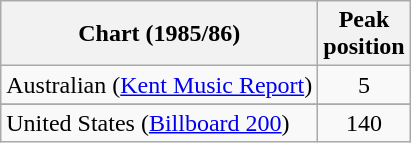<table class="wikitable">
<tr>
<th>Chart (1985/86)</th>
<th>Peak<br>position</th>
</tr>
<tr>
<td>Australian (<a href='#'>Kent Music Report</a>)</td>
<td align="center">5</td>
</tr>
<tr>
</tr>
<tr>
</tr>
<tr>
<td>United States (<a href='#'>Billboard 200</a>)</td>
<td align="center">140</td>
</tr>
</table>
